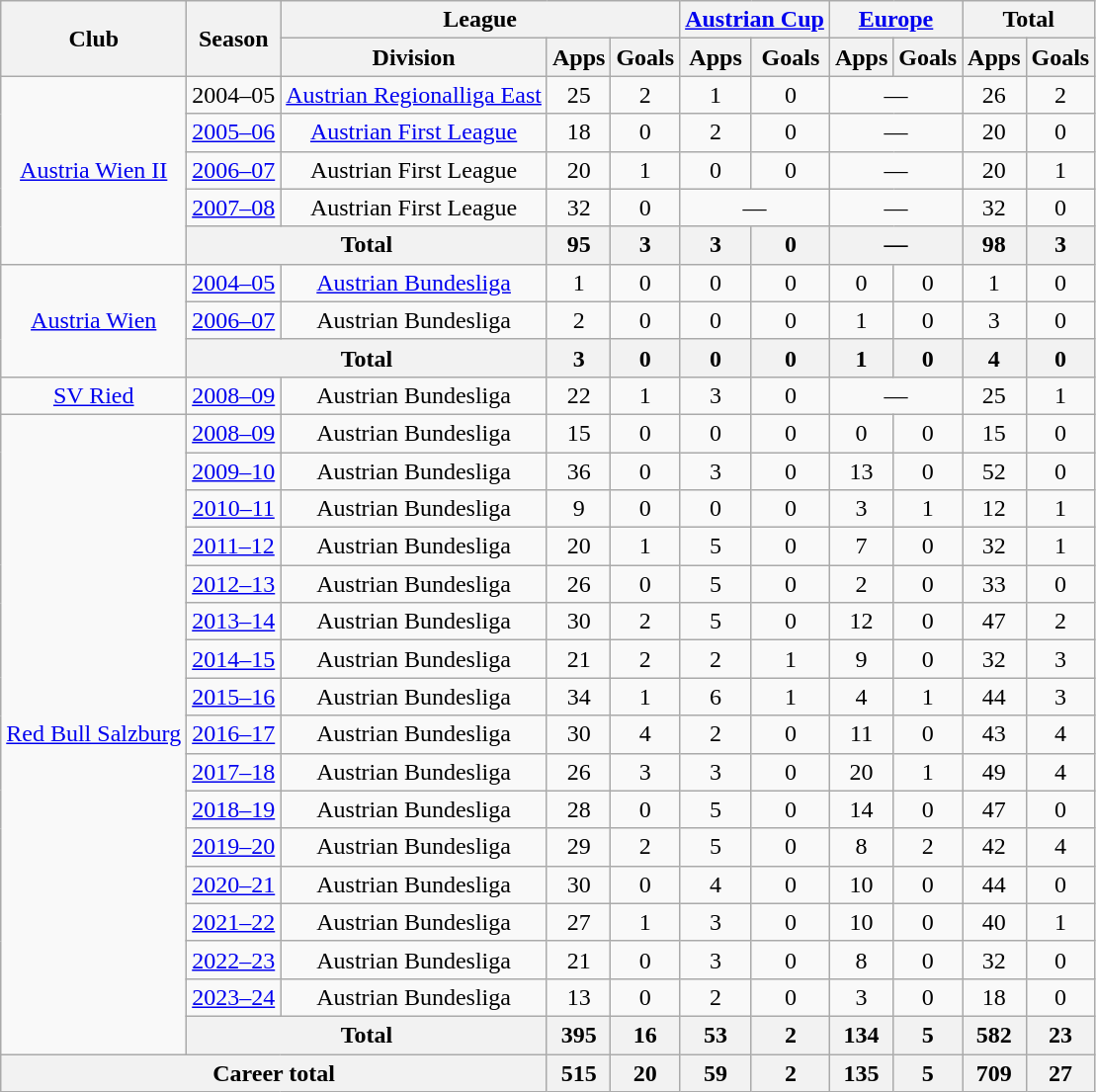<table class="wikitable" Style="text-align: center">
<tr>
<th rowspan="2">Club</th>
<th rowspan="2">Season</th>
<th colspan="3">League</th>
<th colspan="2"><a href='#'>Austrian Cup</a></th>
<th colspan="2"><a href='#'>Europe</a></th>
<th colspan="2">Total</th>
</tr>
<tr>
<th>Division</th>
<th>Apps</th>
<th>Goals</th>
<th>Apps</th>
<th>Goals</th>
<th>Apps</th>
<th>Goals</th>
<th>Apps</th>
<th>Goals</th>
</tr>
<tr>
<td rowspan="5"><a href='#'>Austria Wien II</a></td>
<td>2004–05</td>
<td><a href='#'>Austrian Regionalliga East</a></td>
<td>25</td>
<td>2</td>
<td>1</td>
<td>0</td>
<td colspan="2">—</td>
<td>26</td>
<td>2</td>
</tr>
<tr>
<td><a href='#'>2005–06</a></td>
<td><a href='#'>Austrian First League</a></td>
<td>18</td>
<td>0</td>
<td>2</td>
<td>0</td>
<td colspan="2">—</td>
<td>20</td>
<td>0</td>
</tr>
<tr>
<td><a href='#'>2006–07</a></td>
<td>Austrian First League</td>
<td>20</td>
<td>1</td>
<td>0</td>
<td>0</td>
<td colspan="2">—</td>
<td>20</td>
<td>1</td>
</tr>
<tr>
<td><a href='#'>2007–08</a></td>
<td>Austrian First League</td>
<td>32</td>
<td>0</td>
<td colspan="2">—</td>
<td colspan="2">—</td>
<td>32</td>
<td>0</td>
</tr>
<tr>
<th colspan="2">Total</th>
<th>95</th>
<th>3</th>
<th>3</th>
<th>0</th>
<th colspan="2">—</th>
<th>98</th>
<th>3</th>
</tr>
<tr>
<td rowspan="3"><a href='#'>Austria Wien</a></td>
<td><a href='#'>2004–05</a></td>
<td><a href='#'>Austrian Bundesliga</a></td>
<td>1</td>
<td>0</td>
<td>0</td>
<td>0</td>
<td>0</td>
<td>0</td>
<td>1</td>
<td>0</td>
</tr>
<tr>
<td><a href='#'>2006–07</a></td>
<td>Austrian Bundesliga</td>
<td>2</td>
<td>0</td>
<td>0</td>
<td>0</td>
<td>1</td>
<td>0</td>
<td>3</td>
<td>0</td>
</tr>
<tr>
<th colspan="2">Total</th>
<th>3</th>
<th>0</th>
<th>0</th>
<th>0</th>
<th>1</th>
<th>0</th>
<th>4</th>
<th>0</th>
</tr>
<tr>
<td><a href='#'>SV Ried</a></td>
<td><a href='#'>2008–09</a></td>
<td>Austrian Bundesliga</td>
<td>22</td>
<td>1</td>
<td>3</td>
<td>0</td>
<td colspan="2">—</td>
<td>25</td>
<td>1</td>
</tr>
<tr>
<td rowspan="17"><a href='#'>Red Bull Salzburg</a></td>
<td><a href='#'>2008–09</a></td>
<td>Austrian Bundesliga</td>
<td>15</td>
<td>0</td>
<td>0</td>
<td>0</td>
<td>0</td>
<td>0</td>
<td>15</td>
<td>0</td>
</tr>
<tr>
<td><a href='#'>2009–10</a></td>
<td>Austrian Bundesliga</td>
<td>36</td>
<td>0</td>
<td>3</td>
<td>0</td>
<td>13</td>
<td>0</td>
<td>52</td>
<td>0</td>
</tr>
<tr>
<td><a href='#'>2010–11</a></td>
<td>Austrian Bundesliga</td>
<td>9</td>
<td>0</td>
<td>0</td>
<td>0</td>
<td>3</td>
<td>1</td>
<td>12</td>
<td>1</td>
</tr>
<tr>
<td><a href='#'>2011–12</a></td>
<td>Austrian Bundesliga</td>
<td>20</td>
<td>1</td>
<td>5</td>
<td>0</td>
<td>7</td>
<td>0</td>
<td>32</td>
<td>1</td>
</tr>
<tr>
<td><a href='#'>2012–13</a></td>
<td>Austrian Bundesliga</td>
<td>26</td>
<td>0</td>
<td>5</td>
<td>0</td>
<td>2</td>
<td>0</td>
<td>33</td>
<td>0</td>
</tr>
<tr>
<td><a href='#'>2013–14</a></td>
<td>Austrian Bundesliga</td>
<td>30</td>
<td>2</td>
<td>5</td>
<td>0</td>
<td>12</td>
<td>0</td>
<td>47</td>
<td>2</td>
</tr>
<tr>
<td><a href='#'>2014–15</a></td>
<td>Austrian Bundesliga</td>
<td>21</td>
<td>2</td>
<td>2</td>
<td>1</td>
<td>9</td>
<td>0</td>
<td>32</td>
<td>3</td>
</tr>
<tr>
<td><a href='#'>2015–16</a></td>
<td>Austrian Bundesliga</td>
<td>34</td>
<td>1</td>
<td>6</td>
<td>1</td>
<td>4</td>
<td>1</td>
<td>44</td>
<td>3</td>
</tr>
<tr>
<td><a href='#'>2016–17</a></td>
<td>Austrian Bundesliga</td>
<td>30</td>
<td>4</td>
<td>2</td>
<td>0</td>
<td>11</td>
<td>0</td>
<td>43</td>
<td>4</td>
</tr>
<tr>
<td><a href='#'>2017–18</a></td>
<td>Austrian Bundesliga</td>
<td>26</td>
<td>3</td>
<td>3</td>
<td>0</td>
<td>20</td>
<td>1</td>
<td>49</td>
<td>4</td>
</tr>
<tr>
<td><a href='#'>2018–19</a></td>
<td>Austrian Bundesliga</td>
<td>28</td>
<td>0</td>
<td>5</td>
<td>0</td>
<td>14</td>
<td>0</td>
<td>47</td>
<td>0</td>
</tr>
<tr>
<td><a href='#'>2019–20</a></td>
<td>Austrian Bundesliga</td>
<td>29</td>
<td>2</td>
<td>5</td>
<td>0</td>
<td>8</td>
<td>2</td>
<td>42</td>
<td>4</td>
</tr>
<tr>
<td><a href='#'>2020–21</a></td>
<td>Austrian Bundesliga</td>
<td>30</td>
<td>0</td>
<td>4</td>
<td>0</td>
<td>10</td>
<td>0</td>
<td>44</td>
<td>0</td>
</tr>
<tr>
<td><a href='#'>2021–22</a></td>
<td>Austrian Bundesliga</td>
<td>27</td>
<td>1</td>
<td>3</td>
<td>0</td>
<td>10</td>
<td>0</td>
<td>40</td>
<td>1</td>
</tr>
<tr>
<td><a href='#'>2022–23</a></td>
<td>Austrian Bundesliga</td>
<td>21</td>
<td>0</td>
<td>3</td>
<td>0</td>
<td>8</td>
<td>0</td>
<td>32</td>
<td>0</td>
</tr>
<tr>
<td><a href='#'>2023–24</a></td>
<td>Austrian Bundesliga</td>
<td>13</td>
<td>0</td>
<td>2</td>
<td>0</td>
<td>3</td>
<td>0</td>
<td>18</td>
<td>0</td>
</tr>
<tr>
<th colspan="2">Total</th>
<th>395</th>
<th>16</th>
<th>53</th>
<th>2</th>
<th>134</th>
<th>5</th>
<th>582</th>
<th>23</th>
</tr>
<tr>
<th colspan="3">Career total</th>
<th>515</th>
<th>20</th>
<th>59</th>
<th>2</th>
<th>135</th>
<th>5</th>
<th>709</th>
<th>27</th>
</tr>
</table>
